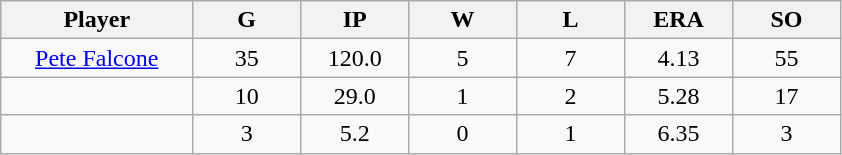<table class="wikitable sortable">
<tr>
<th bgcolor="#DDDDFF" width="16%">Player</th>
<th bgcolor="#DDDDFF" width="9%">G</th>
<th bgcolor="#DDDDFF" width="9%">IP</th>
<th bgcolor="#DDDDFF" width="9%">W</th>
<th bgcolor="#DDDDFF" width="9%">L</th>
<th bgcolor="#DDDDFF" width="9%">ERA</th>
<th bgcolor="#DDDDFF" width="9%">SO</th>
</tr>
<tr align="center">
<td><a href='#'>Pete Falcone</a></td>
<td>35</td>
<td>120.0</td>
<td>5</td>
<td>7</td>
<td>4.13</td>
<td>55</td>
</tr>
<tr align=center>
<td></td>
<td>10</td>
<td>29.0</td>
<td>1</td>
<td>2</td>
<td>5.28</td>
<td>17</td>
</tr>
<tr align="center">
<td></td>
<td>3</td>
<td>5.2</td>
<td>0</td>
<td>1</td>
<td>6.35</td>
<td>3</td>
</tr>
</table>
